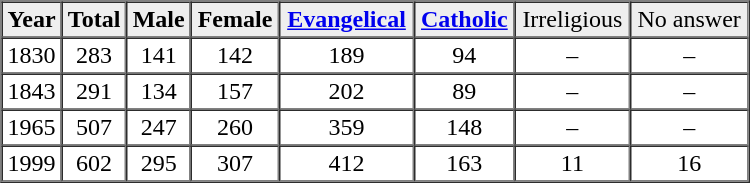<table border="1" cellpadding="2" cellspacing="0" width="500">
<tr bgcolor="#eeeeee" align="center">
<td><strong>Year</strong></td>
<td><strong>Total</strong></td>
<td><strong>Male</strong></td>
<td><strong>Female</strong></td>
<td><strong><a href='#'>Evangelical</a></strong></td>
<td><strong><a href='#'>Catholic</a></strong></td>
<td>Irreligious</td>
<td>No answer</td>
</tr>
<tr align="center">
<td>1830</td>
<td>283</td>
<td>141</td>
<td>142</td>
<td>189</td>
<td>94</td>
<td>–</td>
<td>–</td>
</tr>
<tr align="center">
<td>1843</td>
<td>291</td>
<td>134</td>
<td>157</td>
<td>202</td>
<td>89</td>
<td>–</td>
<td>–</td>
</tr>
<tr align="center">
<td>1965</td>
<td>507</td>
<td>247</td>
<td>260</td>
<td>359</td>
<td>148</td>
<td>–</td>
<td>–</td>
</tr>
<tr align="center">
<td>1999</td>
<td>602</td>
<td>295</td>
<td>307</td>
<td>412</td>
<td>163</td>
<td>11</td>
<td>16</td>
</tr>
</table>
